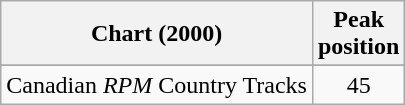<table class="wikitable sortable">
<tr>
<th>Chart (2000)</th>
<th>Peak<br>position</th>
</tr>
<tr>
</tr>
<tr>
<td>Canadian <em>RPM</em> Country Tracks</td>
<td align="center">45</td>
</tr>
</table>
